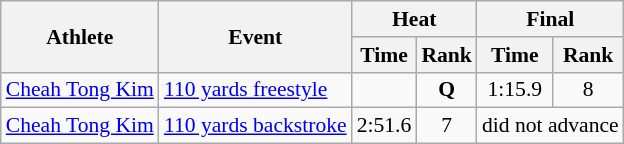<table class=wikitable style="font-size:90%">
<tr>
<th rowspan=2>Athlete</th>
<th rowspan=2>Event</th>
<th colspan=2>Heat</th>
<th colspan=2>Final</th>
</tr>
<tr>
<th>Time</th>
<th>Rank</th>
<th>Time</th>
<th>Rank</th>
</tr>
<tr align=center>
<td align=left><a href='#'>Cheah Tong Kim</a></td>
<td align=left><a href='#'>110 yards freestyle</a></td>
<td></td>
<td><strong>Q</strong></td>
<td>1:15.9</td>
<td>8</td>
</tr>
<tr align=center>
<td align=left><a href='#'>Cheah Tong Kim</a></td>
<td align=left><a href='#'>110 yards backstroke</a></td>
<td>2:51.6</td>
<td>7</td>
<td colspan=2>did not advance</td>
</tr>
</table>
